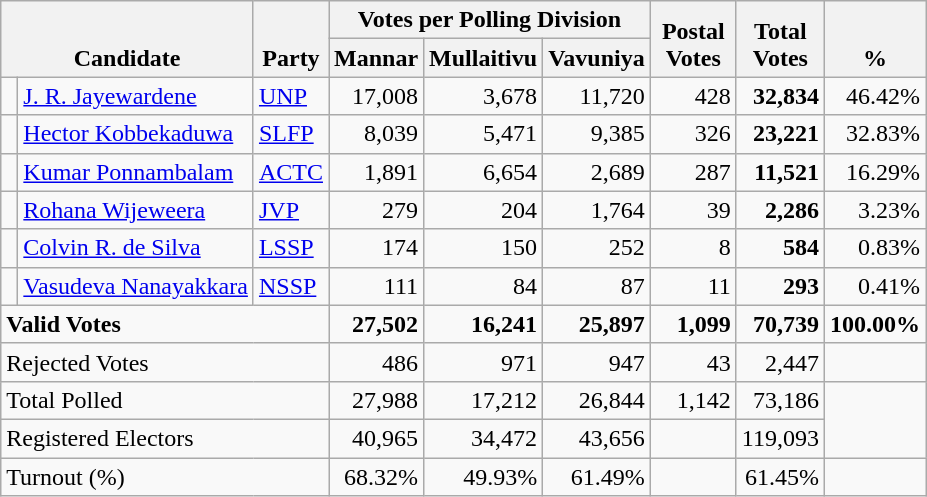<table class="wikitable" border="1" style="text-align:right;">
<tr>
<th align=left valign=bottom rowspan=2 colspan=2>Candidate</th>
<th align=left valign=bottom rowspan=2 width="40">Party</th>
<th colspan=3>Votes per Polling Division</th>
<th align=center valign=bottom rowspan=2 width="50">Postal<br>Votes</th>
<th align=center valign=bottom rowspan=2 width="50">Total Votes</th>
<th align=center valign=bottom rowspan=2 width="50">%</th>
</tr>
<tr>
<th align=center valign=bottom width="50">Mannar</th>
<th align=center valign=bottom width="50">Mullaitivu</th>
<th align=center valign=bottom width="50">Vavuniya</th>
</tr>
<tr>
<td bgcolor=> </td>
<td align=left><a href='#'>J. R. Jayewardene</a></td>
<td align=left><a href='#'>UNP</a></td>
<td>17,008</td>
<td>3,678</td>
<td>11,720</td>
<td>428</td>
<td><strong>32,834</strong></td>
<td>46.42%</td>
</tr>
<tr>
<td bgcolor=> </td>
<td align=left><a href='#'>Hector Kobbekaduwa</a></td>
<td align=left><a href='#'>SLFP</a></td>
<td>8,039</td>
<td>5,471</td>
<td>9,385</td>
<td>326</td>
<td><strong>23,221</strong></td>
<td>32.83%</td>
</tr>
<tr>
<td bgcolor=> </td>
<td align=left><a href='#'>Kumar Ponnambalam</a></td>
<td align=left><a href='#'>ACTC</a></td>
<td>1,891</td>
<td>6,654</td>
<td>2,689</td>
<td>287</td>
<td><strong>11,521</strong></td>
<td>16.29%</td>
</tr>
<tr>
<td bgcolor=> </td>
<td align=left><a href='#'>Rohana Wijeweera</a></td>
<td align=left><a href='#'>JVP</a></td>
<td>279</td>
<td>204</td>
<td>1,764</td>
<td>39</td>
<td><strong>2,286</strong></td>
<td>3.23%</td>
</tr>
<tr>
<td bgcolor=> </td>
<td align=left><a href='#'>Colvin R. de Silva</a></td>
<td align=left><a href='#'>LSSP</a></td>
<td>174</td>
<td>150</td>
<td>252</td>
<td>8</td>
<td><strong>584</strong></td>
<td>0.83%</td>
</tr>
<tr>
<td bgcolor=> </td>
<td align=left><a href='#'>Vasudeva Nanayakkara</a></td>
<td align=left><a href='#'>NSSP</a></td>
<td>111</td>
<td>84</td>
<td>87</td>
<td>11</td>
<td><strong>293</strong></td>
<td>0.41%</td>
</tr>
<tr>
<td align=left colspan=3><strong>Valid Votes</strong></td>
<td><strong>27,502</strong></td>
<td><strong>16,241</strong></td>
<td><strong>25,897</strong></td>
<td><strong>1,099</strong></td>
<td><strong>70,739</strong></td>
<td><strong>100.00%</strong></td>
</tr>
<tr>
<td align=left colspan=3>Rejected Votes</td>
<td>486</td>
<td>971</td>
<td>947</td>
<td>43</td>
<td>2,447</td>
<td></td>
</tr>
<tr>
<td align=left colspan=3>Total Polled</td>
<td>27,988</td>
<td>17,212</td>
<td>26,844</td>
<td>1,142</td>
<td>73,186</td>
</tr>
<tr>
<td align=left colspan=3>Registered Electors</td>
<td>40,965</td>
<td>34,472</td>
<td>43,656</td>
<td></td>
<td>119,093</td>
</tr>
<tr>
<td align=left colspan=3>Turnout (%)</td>
<td>68.32%</td>
<td>49.93%</td>
<td>61.49%</td>
<td></td>
<td>61.45%</td>
<td></td>
</tr>
</table>
